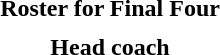<table style="text-align: center; margin-top: 2em; margin-left: auto; margin-right: auto">
<tr>
<td><strong>Roster for Final Four</strong></td>
</tr>
<tr>
<td></td>
</tr>
<tr>
<td><strong>Head coach</strong></td>
</tr>
<tr>
<td></td>
</tr>
</table>
